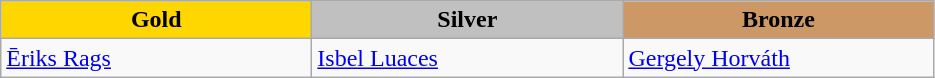<table class="wikitable" style="text-align:left">
<tr align="center">
<td width=200 bgcolor=gold><strong>Gold</strong></td>
<td width=200 bgcolor=silver><strong>Silver</strong></td>
<td width=200 bgcolor=CC9966><strong>Bronze</strong></td>
</tr>
<tr>
<td><a href='#'>Ēriks Rags</a><br><em></em></td>
<td><a href='#'>Isbel Luaces</a><br><em></em></td>
<td><a href='#'>Gergely Horváth</a><br><em></em></td>
</tr>
</table>
